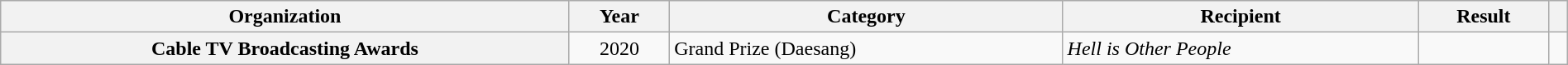<table class="wikitable sortable plainrowheaders" style="width:100%">
<tr>
<th scope="col">Organization</th>
<th scope="col">Year</th>
<th scope="col">Category</th>
<th scope="col">Recipient</th>
<th scope="col">Result</th>
<th scope="col" class="unsortable"></th>
</tr>
<tr>
<th scope="row">Cable TV Broadcasting Awards</th>
<td style="text-align:center">2020</td>
<td>Grand Prize (Daesang)</td>
<td><em>Hell is Other People</em></td>
<td></td>
<td></td>
</tr>
</table>
